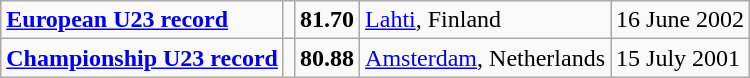<table class="wikitable">
<tr>
<td><strong><a href='#'>European U23 record</a></strong></td>
<td></td>
<td><strong>81.70</strong></td>
<td><a href='#'>Lahti</a>, Finland</td>
<td>16 June 2002</td>
</tr>
<tr>
<td><strong><a href='#'>Championship U23 record</a></strong></td>
<td></td>
<td><strong>80.88</strong></td>
<td><a href='#'>Amsterdam</a>, Netherlands</td>
<td>15 July 2001</td>
</tr>
</table>
